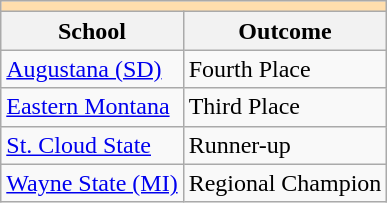<table class="wikitable" style="float:left; margin-right:1em;">
<tr>
<th colspan="3" style="background:#ffdead;"></th>
</tr>
<tr>
<th>School</th>
<th>Outcome</th>
</tr>
<tr>
<td><a href='#'>Augustana (SD)</a></td>
<td>Fourth Place</td>
</tr>
<tr>
<td><a href='#'>Eastern Montana</a></td>
<td>Third Place</td>
</tr>
<tr>
<td><a href='#'>St. Cloud State</a></td>
<td>Runner-up</td>
</tr>
<tr>
<td><a href='#'>Wayne State (MI)</a></td>
<td>Regional Champion</td>
</tr>
</table>
